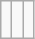<table class="wikitable sortable mw-collapsible">
<tr>
<td><br></td>
<td><br></td>
<td><br></td>
</tr>
</table>
